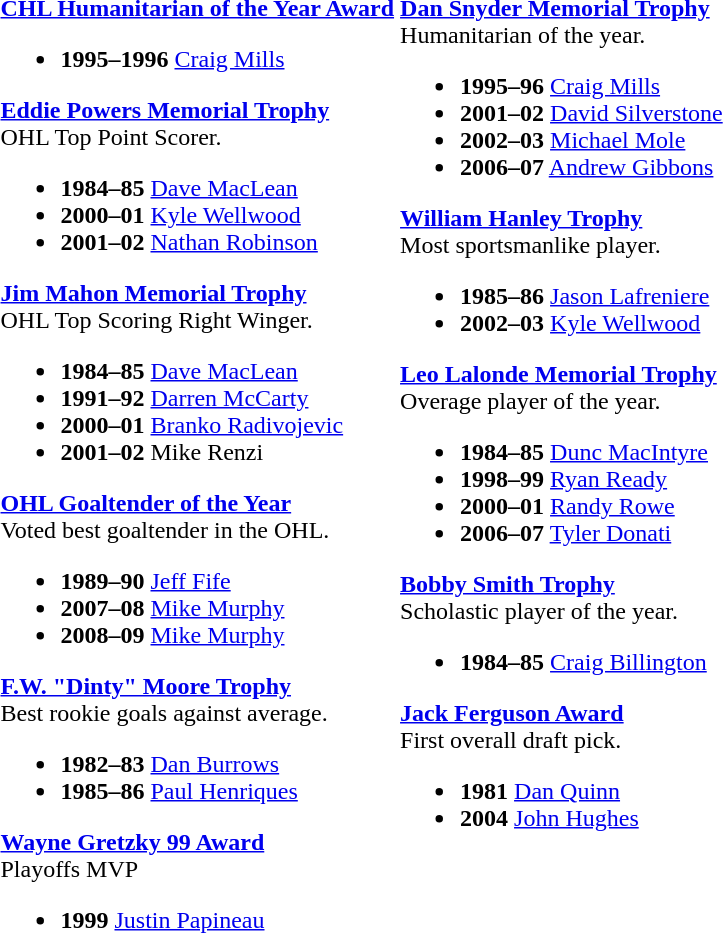<table>
<tr>
<td valign="top"><br><strong><a href='#'>CHL Humanitarian of the Year Award</a></strong><ul><li><strong>1995–1996</strong> <a href='#'>Craig Mills</a></li></ul><strong><a href='#'>Eddie Powers Memorial Trophy</a></strong><br>OHL Top Point Scorer.<ul><li><strong>1984–85</strong> <a href='#'>Dave MacLean</a></li><li><strong>2000–01</strong> <a href='#'>Kyle Wellwood</a></li><li><strong>2001–02</strong> <a href='#'>Nathan Robinson</a></li></ul><strong><a href='#'>Jim Mahon Memorial Trophy</a></strong><br>OHL Top Scoring Right Winger.<ul><li><strong>1984–85</strong> <a href='#'>Dave MacLean</a></li><li><strong>1991–92</strong> <a href='#'>Darren McCarty</a></li><li><strong>2000–01</strong> <a href='#'>Branko Radivojevic</a></li><li><strong>2001–02</strong> Mike Renzi</li></ul><strong><a href='#'>OHL Goaltender of the Year</a></strong><br>Voted best goaltender in the OHL.<ul><li><strong>1989–90</strong> <a href='#'>Jeff Fife</a></li><li><strong>2007–08</strong> <a href='#'>Mike Murphy</a></li><li><strong>2008–09</strong> <a href='#'>Mike Murphy</a></li></ul><strong><a href='#'>F.W. "Dinty" Moore Trophy</a></strong><br>Best rookie goals against average.<ul><li><strong>1982–83</strong> <a href='#'>Dan Burrows</a></li><li><strong>1985–86</strong> <a href='#'>Paul Henriques</a></li></ul><strong><a href='#'>Wayne Gretzky 99 Award</a></strong><br>Playoffs MVP<ul><li><strong>1999</strong> <a href='#'>Justin Papineau</a></li></ul></td>
<td valign="top"><br><strong><a href='#'>Dan Snyder Memorial Trophy</a></strong><br>Humanitarian of the year.<ul><li><strong>1995–96</strong> <a href='#'>Craig Mills</a></li><li><strong>2001–02</strong> <a href='#'>David Silverstone</a></li><li><strong>2002–03</strong> <a href='#'>Michael Mole</a></li><li><strong>2006–07</strong> <a href='#'>Andrew Gibbons</a></li></ul><strong><a href='#'>William Hanley Trophy</a></strong><br>Most sportsmanlike player.<ul><li><strong>1985–86</strong> <a href='#'>Jason Lafreniere</a></li><li><strong>2002–03</strong> <a href='#'>Kyle Wellwood</a></li></ul><strong><a href='#'>Leo Lalonde Memorial Trophy</a></strong><br>Overage player of the year.<ul><li><strong>1984–85</strong> <a href='#'>Dunc MacIntyre</a></li><li><strong>1998–99</strong> <a href='#'>Ryan Ready</a></li><li><strong>2000–01</strong> <a href='#'>Randy Rowe</a></li><li><strong>2006–07</strong> <a href='#'>Tyler Donati</a></li></ul><strong><a href='#'>Bobby Smith Trophy</a></strong><br>Scholastic player of the year.<ul><li><strong>1984–85</strong> <a href='#'>Craig Billington</a></li></ul><strong><a href='#'>Jack Ferguson Award</a></strong><br>First overall draft pick.<ul><li><strong>1981</strong> <a href='#'>Dan Quinn</a></li><li><strong>2004</strong> <a href='#'>John Hughes</a></li></ul></td>
</tr>
</table>
